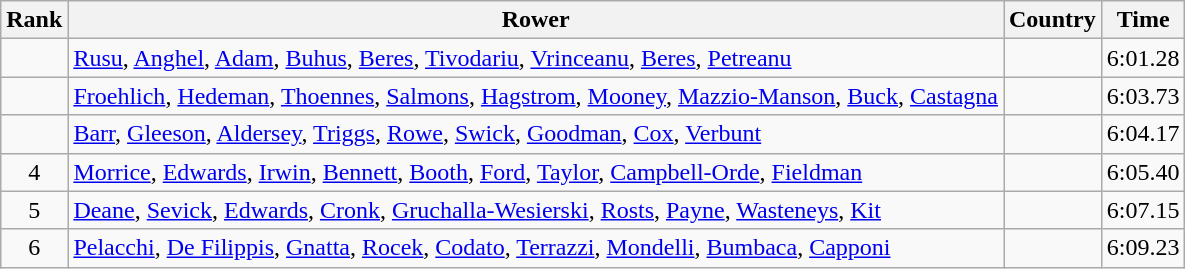<table class="wikitable" style="text-align:center">
<tr>
<th>Rank</th>
<th>Rower</th>
<th>Country</th>
<th>Time</th>
</tr>
<tr>
<td></td>
<td align="left"><a href='#'>Rusu</a>, <a href='#'>Anghel</a>, <a href='#'>Adam</a>, <a href='#'>Buhus</a>, <a href='#'>Beres</a>, <a href='#'>Tivodariu</a>, <a href='#'>Vrinceanu</a>, <a href='#'>Beres</a>, <a href='#'>Petreanu</a></td>
<td align="left"></td>
<td>6:01.28</td>
</tr>
<tr>
<td></td>
<td align="left"><a href='#'>Froehlich</a>, <a href='#'>Hedeman</a>, <a href='#'>Thoennes</a>, <a href='#'>Salmons</a>, <a href='#'>Hagstrom</a>, <a href='#'>Mooney</a>, <a href='#'>Mazzio-Manson</a>, <a href='#'>Buck</a>, <a href='#'>Castagna</a></td>
<td align="left"></td>
<td>6:03.73</td>
</tr>
<tr>
<td></td>
<td align="left"><a href='#'>Barr</a>, <a href='#'>Gleeson</a>, <a href='#'>Aldersey</a>, <a href='#'>Triggs</a>, <a href='#'>Rowe</a>, <a href='#'>Swick</a>, <a href='#'>Goodman</a>, <a href='#'>Cox</a>, <a href='#'>Verbunt</a></td>
<td align="left"></td>
<td>6:04.17</td>
</tr>
<tr>
<td>4</td>
<td align="left"><a href='#'>Morrice</a>, <a href='#'>Edwards</a>, <a href='#'>Irwin</a>, <a href='#'>Bennett</a>, <a href='#'>Booth</a>, <a href='#'>Ford</a>, <a href='#'>Taylor</a>, <a href='#'>Campbell-Orde</a>, <a href='#'>Fieldman</a></td>
<td align="left"></td>
<td>6:05.40</td>
</tr>
<tr>
<td>5</td>
<td align="left"><a href='#'>Deane</a>, <a href='#'>Sevick</a>, <a href='#'>Edwards</a>, <a href='#'>Cronk</a>, <a href='#'>Gruchalla-Wesierski</a>, <a href='#'>Rosts</a>, <a href='#'>Payne</a>, <a href='#'>Wasteneys</a>, <a href='#'>Kit</a></td>
<td align="left"></td>
<td>6:07.15</td>
</tr>
<tr>
<td>6</td>
<td align="left"><a href='#'>Pelacchi</a>, <a href='#'>De Filippis</a>, <a href='#'>Gnatta</a>, <a href='#'>Rocek</a>, <a href='#'>Codato</a>, <a href='#'>Terrazzi</a>, <a href='#'>Mondelli</a>, <a href='#'>Bumbaca</a>, <a href='#'>Capponi</a></td>
<td align="left"></td>
<td>6:09.23</td>
</tr>
</table>
